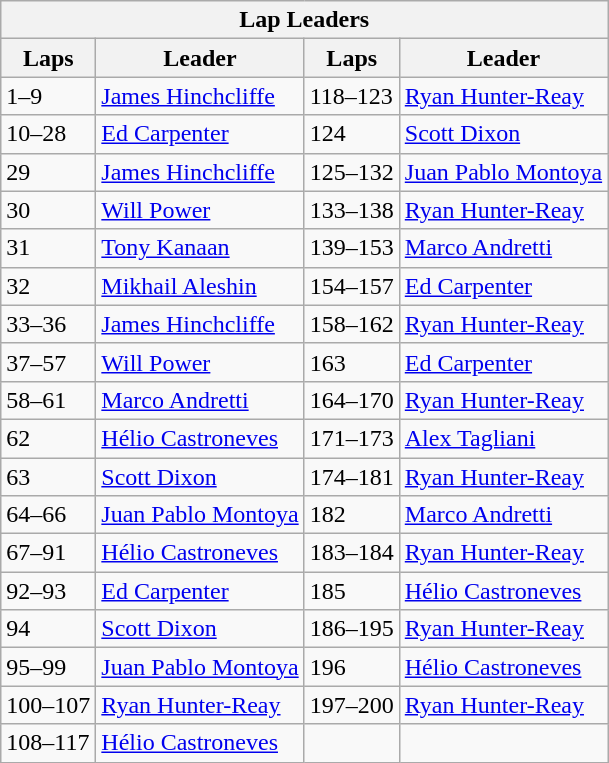<table class="wikitable">
<tr>
<th colspan=4>Lap Leaders</th>
</tr>
<tr>
<th>Laps</th>
<th>Leader</th>
<th>Laps</th>
<th>Leader</th>
</tr>
<tr>
<td>1–9</td>
<td><a href='#'>James Hinchcliffe</a></td>
<td>118–123</td>
<td><a href='#'>Ryan Hunter-Reay</a></td>
</tr>
<tr>
<td>10–28</td>
<td><a href='#'>Ed Carpenter</a></td>
<td>124</td>
<td><a href='#'>Scott Dixon</a></td>
</tr>
<tr>
<td>29</td>
<td><a href='#'>James Hinchcliffe</a></td>
<td>125–132</td>
<td><a href='#'>Juan Pablo Montoya</a></td>
</tr>
<tr>
<td>30</td>
<td><a href='#'>Will Power</a></td>
<td>133–138</td>
<td><a href='#'>Ryan Hunter-Reay</a></td>
</tr>
<tr>
<td>31</td>
<td><a href='#'>Tony Kanaan</a></td>
<td>139–153</td>
<td><a href='#'>Marco Andretti</a></td>
</tr>
<tr>
<td>32</td>
<td><a href='#'>Mikhail Aleshin</a></td>
<td>154–157</td>
<td><a href='#'>Ed Carpenter</a></td>
</tr>
<tr>
<td>33–36</td>
<td><a href='#'>James Hinchcliffe</a></td>
<td>158–162</td>
<td><a href='#'>Ryan Hunter-Reay</a></td>
</tr>
<tr>
<td>37–57</td>
<td><a href='#'>Will Power</a></td>
<td>163</td>
<td><a href='#'>Ed Carpenter</a></td>
</tr>
<tr>
<td>58–61</td>
<td><a href='#'>Marco Andretti</a></td>
<td>164–170</td>
<td><a href='#'>Ryan Hunter-Reay</a></td>
</tr>
<tr>
<td>62</td>
<td><a href='#'>Hélio Castroneves</a></td>
<td>171–173</td>
<td><a href='#'>Alex Tagliani</a></td>
</tr>
<tr>
<td>63</td>
<td><a href='#'>Scott Dixon</a></td>
<td>174–181</td>
<td><a href='#'>Ryan Hunter-Reay</a></td>
</tr>
<tr>
<td>64–66</td>
<td><a href='#'>Juan Pablo Montoya</a></td>
<td>182</td>
<td><a href='#'>Marco Andretti</a></td>
</tr>
<tr>
<td>67–91</td>
<td><a href='#'>Hélio Castroneves</a></td>
<td>183–184</td>
<td><a href='#'>Ryan Hunter-Reay</a></td>
</tr>
<tr>
<td>92–93</td>
<td><a href='#'>Ed Carpenter</a></td>
<td>185</td>
<td><a href='#'>Hélio Castroneves</a></td>
</tr>
<tr>
<td>94</td>
<td><a href='#'>Scott Dixon</a></td>
<td>186–195</td>
<td><a href='#'>Ryan Hunter-Reay</a></td>
</tr>
<tr>
<td>95–99</td>
<td><a href='#'>Juan Pablo Montoya</a></td>
<td>196</td>
<td><a href='#'>Hélio Castroneves</a></td>
</tr>
<tr>
<td>100–107</td>
<td><a href='#'>Ryan Hunter-Reay</a></td>
<td>197–200</td>
<td><a href='#'>Ryan Hunter-Reay</a></td>
</tr>
<tr>
<td>108–117</td>
<td><a href='#'>Hélio Castroneves</a></td>
<td></td>
<td></td>
</tr>
</table>
